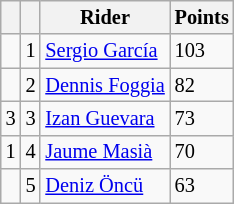<table class="wikitable" style="font-size: 85%;">
<tr>
<th></th>
<th></th>
<th>Rider</th>
<th>Points</th>
</tr>
<tr>
<td></td>
<td align=center>1</td>
<td> <a href='#'>Sergio García</a></td>
<td align=left>103</td>
</tr>
<tr>
<td></td>
<td align=center>2</td>
<td> <a href='#'>Dennis Foggia</a></td>
<td align=left>82</td>
</tr>
<tr>
<td> 3</td>
<td align=center>3</td>
<td> <a href='#'>Izan Guevara</a></td>
<td align=left>73</td>
</tr>
<tr>
<td> 1</td>
<td align=center>4</td>
<td> <a href='#'>Jaume Masià</a></td>
<td align=left>70</td>
</tr>
<tr>
<td></td>
<td align=center>5</td>
<td> <a href='#'>Deniz Öncü</a></td>
<td align=left>63</td>
</tr>
</table>
